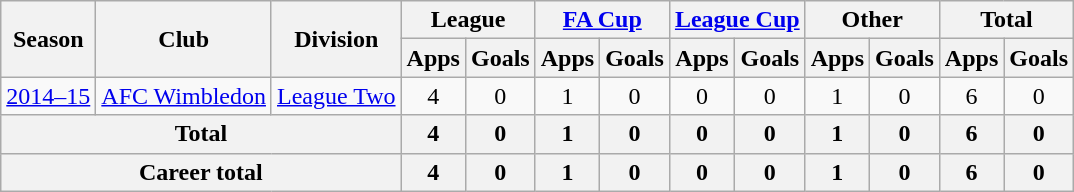<table class="wikitable" style="text-align:center;">
<tr>
<th rowspan="2">Season</th>
<th rowspan="2">Club</th>
<th rowspan="2">Division</th>
<th colspan="2">League</th>
<th colspan="2"><a href='#'>FA Cup</a></th>
<th colspan="2"><a href='#'>League Cup</a></th>
<th colspan="2">Other</th>
<th colspan="2">Total</th>
</tr>
<tr>
<th>Apps</th>
<th>Goals</th>
<th>Apps</th>
<th>Goals</th>
<th>Apps</th>
<th>Goals</th>
<th>Apps</th>
<th>Goals</th>
<th>Apps</th>
<th>Goals</th>
</tr>
<tr>
<td><a href='#'>2014–15</a></td>
<td><a href='#'>AFC Wimbledon</a></td>
<td><a href='#'>League Two</a></td>
<td>4</td>
<td>0</td>
<td>1</td>
<td>0</td>
<td>0</td>
<td>0</td>
<td>1</td>
<td>0</td>
<td>6</td>
<td>0</td>
</tr>
<tr>
<th colspan="3">Total</th>
<th>4</th>
<th>0</th>
<th>1</th>
<th>0</th>
<th>0</th>
<th>0</th>
<th>1</th>
<th>0</th>
<th>6</th>
<th>0</th>
</tr>
<tr>
<th colspan="3">Career total</th>
<th>4</th>
<th>0</th>
<th>1</th>
<th>0</th>
<th>0</th>
<th>0</th>
<th>1</th>
<th>0</th>
<th>6</th>
<th>0</th>
</tr>
</table>
